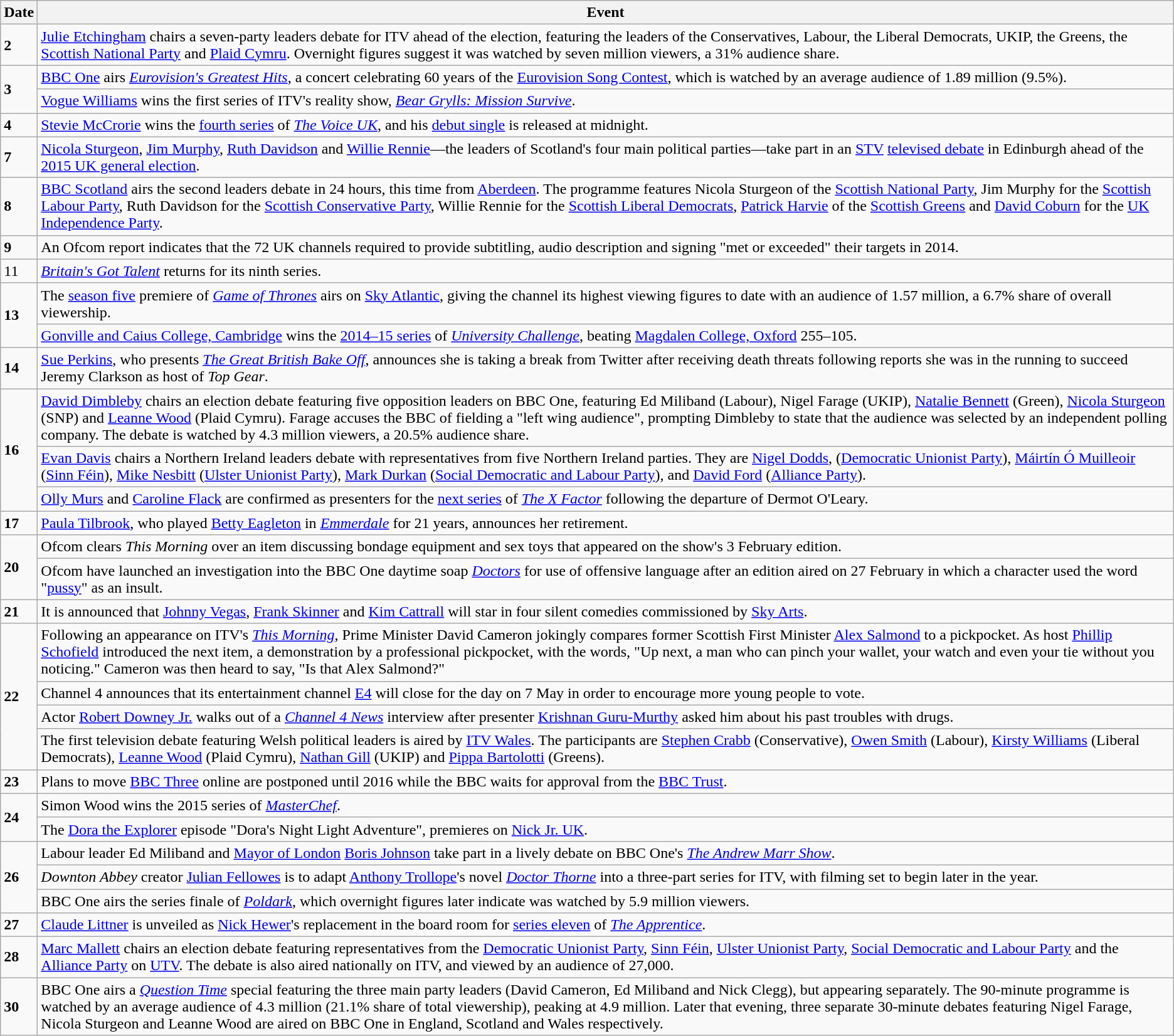<table class="wikitable">
<tr>
<th>Date</th>
<th>Event</th>
</tr>
<tr>
<td><strong>2</strong></td>
<td><a href='#'>Julie Etchingham</a> chairs a seven-party leaders debate for ITV ahead of the election, featuring the leaders of the Conservatives, Labour, the Liberal Democrats, UKIP, the Greens, the <a href='#'>Scottish National Party</a> and <a href='#'>Plaid Cymru</a>. Overnight figures suggest it was watched by seven million viewers, a 31% audience share.</td>
</tr>
<tr>
<td rowspan="2"><strong>3</strong></td>
<td><a href='#'>BBC One</a> airs <em><a href='#'>Eurovision's Greatest Hits</a></em>, a concert celebrating 60 years of the <a href='#'>Eurovision Song Contest</a>, which is watched by an average audience of 1.89 million (9.5%).</td>
</tr>
<tr>
<td><a href='#'>Vogue Williams</a> wins the first series of ITV's reality show, <em><a href='#'>Bear Grylls: Mission Survive</a></em>.</td>
</tr>
<tr>
<td><strong>4</strong></td>
<td><a href='#'>Stevie McCrorie</a> wins the <a href='#'>fourth series</a> of <em><a href='#'>The Voice UK</a></em>, and his <a href='#'>debut single</a> is released at midnight.</td>
</tr>
<tr>
<td><strong>7</strong></td>
<td><a href='#'>Nicola Sturgeon</a>, <a href='#'>Jim Murphy</a>, <a href='#'>Ruth Davidson</a> and <a href='#'>Willie Rennie</a>—the leaders of Scotland's four main political parties—take part in an <a href='#'>STV</a> <a href='#'>televised debate</a> in Edinburgh ahead of the <a href='#'>2015 UK general election</a>.</td>
</tr>
<tr>
<td><strong>8</strong></td>
<td><a href='#'>BBC Scotland</a> airs the second leaders debate in 24 hours, this time from <a href='#'>Aberdeen</a>. The programme features Nicola Sturgeon of the <a href='#'>Scottish National Party</a>, Jim Murphy for the <a href='#'>Scottish Labour Party</a>, Ruth Davidson for the <a href='#'>Scottish Conservative Party</a>, Willie Rennie for the <a href='#'>Scottish Liberal Democrats</a>, <a href='#'>Patrick Harvie</a> of the <a href='#'>Scottish Greens</a> and <a href='#'>David Coburn</a> for the <a href='#'>UK Independence Party</a>.</td>
</tr>
<tr>
<td><strong>9</strong></td>
<td>An Ofcom report indicates that the 72 UK channels required to provide subtitling, audio description and signing "met or exceeded" their targets in 2014.</td>
</tr>
<tr>
<td>11</td>
<td><em><a href='#'>Britain's Got Talent</a></em> returns for its ninth series.</td>
</tr>
<tr>
<td rowspan="2"><strong>13</strong></td>
<td>The <a href='#'>season five</a> premiere of <em><a href='#'>Game of Thrones</a></em> airs on <a href='#'>Sky Atlantic</a>, giving the channel its highest viewing figures to date with an audience of 1.57 million, a 6.7% share of overall viewership.</td>
</tr>
<tr>
<td><a href='#'>Gonville and Caius College, Cambridge</a> wins the <a href='#'>2014–15 series</a> of <em><a href='#'>University Challenge</a></em>, beating <a href='#'>Magdalen College, Oxford</a> 255–105.</td>
</tr>
<tr>
<td><strong>14</strong></td>
<td><a href='#'>Sue Perkins</a>, who presents <em><a href='#'>The Great British Bake Off</a></em>, announces she is taking a break from Twitter after receiving death threats following reports she was in the running to succeed Jeremy Clarkson as host of <em>Top Gear</em>.</td>
</tr>
<tr>
<td rowspan="3"><strong>16</strong></td>
<td><a href='#'>David Dimbleby</a> chairs an election debate featuring five opposition leaders on BBC One, featuring Ed Miliband (Labour), Nigel Farage (UKIP), <a href='#'>Natalie Bennett</a> (Green), <a href='#'>Nicola Sturgeon</a> (SNP) and <a href='#'>Leanne Wood</a> (Plaid Cymru). Farage accuses the BBC of fielding a "left wing audience", prompting Dimbleby to state that the audience was selected by an independent polling company. The debate is watched by 4.3 million viewers, a 20.5% audience share.</td>
</tr>
<tr>
<td><a href='#'>Evan Davis</a> chairs a Northern Ireland leaders debate with representatives from five Northern Ireland parties. They are <a href='#'>Nigel Dodds</a>, (<a href='#'>Democratic Unionist Party</a>), <a href='#'>Máirtín Ó Muilleoir</a> (<a href='#'>Sinn Féin</a>), <a href='#'>Mike Nesbitt</a> (<a href='#'>Ulster Unionist Party</a>), <a href='#'>Mark Durkan</a> (<a href='#'>Social Democratic and Labour Party</a>), and <a href='#'>David Ford</a> (<a href='#'>Alliance Party</a>).</td>
</tr>
<tr>
<td><a href='#'>Olly Murs</a> and <a href='#'>Caroline Flack</a> are confirmed as presenters for the <a href='#'>next series</a> of <em><a href='#'>The X Factor</a></em> following the departure of Dermot O'Leary.</td>
</tr>
<tr>
<td><strong>17</strong></td>
<td><a href='#'>Paula Tilbrook</a>, who played <a href='#'>Betty Eagleton</a> in <em><a href='#'>Emmerdale</a></em> for 21 years, announces her retirement.</td>
</tr>
<tr>
<td rowspan=2><strong>20</strong></td>
<td>Ofcom clears <em>This Morning</em> over an item discussing bondage equipment and sex toys that appeared on the show's 3 February edition.</td>
</tr>
<tr>
<td>Ofcom have launched an investigation into the BBC One daytime soap <em><a href='#'>Doctors</a></em> for use of offensive language after an edition aired on 27 February in which a character used the word "<a href='#'>pussy</a>" as an insult.</td>
</tr>
<tr>
<td><strong>21</strong></td>
<td>It is announced that <a href='#'>Johnny Vegas</a>, <a href='#'>Frank Skinner</a> and <a href='#'>Kim Cattrall</a> will star in four silent comedies commissioned by <a href='#'>Sky Arts</a>.</td>
</tr>
<tr>
<td rowspan="4"><strong>22</strong></td>
<td>Following an appearance on ITV's <em><a href='#'>This Morning</a></em>, Prime Minister David Cameron jokingly compares former Scottish First Minister <a href='#'>Alex Salmond</a> to a pickpocket. As host <a href='#'>Phillip Schofield</a> introduced the next item, a demonstration by a professional pickpocket, with the words, "Up next, a man who can pinch your wallet, your watch and even your tie without you noticing." Cameron was then heard to say, "Is that Alex Salmond?"</td>
</tr>
<tr>
<td>Channel 4 announces that its entertainment channel <a href='#'>E4</a> will close for the day on 7 May in order to encourage more young people to vote.</td>
</tr>
<tr>
<td>Actor <a href='#'>Robert Downey Jr.</a> walks out of a <em><a href='#'>Channel 4 News</a></em> interview after presenter <a href='#'>Krishnan Guru-Murthy</a> asked him about his past troubles with drugs.</td>
</tr>
<tr>
<td>The first television debate featuring Welsh political leaders is aired by <a href='#'>ITV Wales</a>. The participants are <a href='#'>Stephen Crabb</a> (Conservative), <a href='#'>Owen Smith</a> (Labour), <a href='#'>Kirsty Williams</a> (Liberal Democrats), <a href='#'>Leanne Wood</a> (Plaid Cymru), <a href='#'>Nathan Gill</a> (UKIP) and <a href='#'>Pippa Bartolotti</a> (Greens).</td>
</tr>
<tr>
<td><strong>23</strong></td>
<td>Plans to move <a href='#'>BBC Three</a> online are postponed until 2016 while the BBC waits for approval from the <a href='#'>BBC Trust</a>.</td>
</tr>
<tr>
<td rowspan="2"><strong>24</strong></td>
<td>Simon Wood wins the 2015 series of <em><a href='#'>MasterChef</a></em>.</td>
</tr>
<tr>
<td>The <a href='#'>Dora the Explorer</a> episode "Dora's Night Light Adventure", premieres on <a href='#'>Nick Jr. UK</a>.</td>
</tr>
<tr>
<td rowspan=3><strong>26</strong></td>
<td>Labour leader Ed Miliband and <a href='#'>Mayor of London</a> <a href='#'>Boris Johnson</a> take part in a lively debate on BBC One's <em><a href='#'>The Andrew Marr Show</a></em>.</td>
</tr>
<tr>
<td><em>Downton Abbey</em> creator <a href='#'>Julian Fellowes</a> is to adapt <a href='#'>Anthony Trollope</a>'s novel <em><a href='#'>Doctor Thorne</a></em> into a three-part series for ITV, with filming set to begin later in the year.</td>
</tr>
<tr>
<td>BBC One airs the series finale of <em><a href='#'>Poldark</a></em>, which overnight figures later indicate was watched by 5.9 million viewers.</td>
</tr>
<tr>
<td><strong>27</strong></td>
<td><a href='#'>Claude Littner</a> is unveiled as <a href='#'>Nick Hewer</a>'s replacement in the board room for <a href='#'>series eleven</a> of <em><a href='#'>The Apprentice</a></em>.</td>
</tr>
<tr>
<td><strong>28</strong></td>
<td><a href='#'>Marc Mallett</a> chairs an election debate featuring representatives from the <a href='#'>Democratic Unionist Party</a>, <a href='#'>Sinn Féin</a>, <a href='#'>Ulster Unionist Party</a>, <a href='#'>Social Democratic and Labour Party</a> and the <a href='#'>Alliance Party</a> on <a href='#'>UTV</a>. The debate is also aired nationally on ITV, and viewed by an audience of 27,000.</td>
</tr>
<tr>
<td><strong>30</strong></td>
<td>BBC One airs a <em><a href='#'>Question Time</a></em> special featuring the three main party leaders (David Cameron, Ed Miliband and Nick Clegg), but appearing separately. The 90-minute programme is watched by an average audience of 4.3 million (21.1% share of total viewership), peaking at 4.9 million. Later that evening, three separate 30-minute debates featuring Nigel Farage, Nicola Sturgeon and Leanne Wood are aired on BBC One in England, Scotland and Wales respectively.</td>
</tr>
</table>
